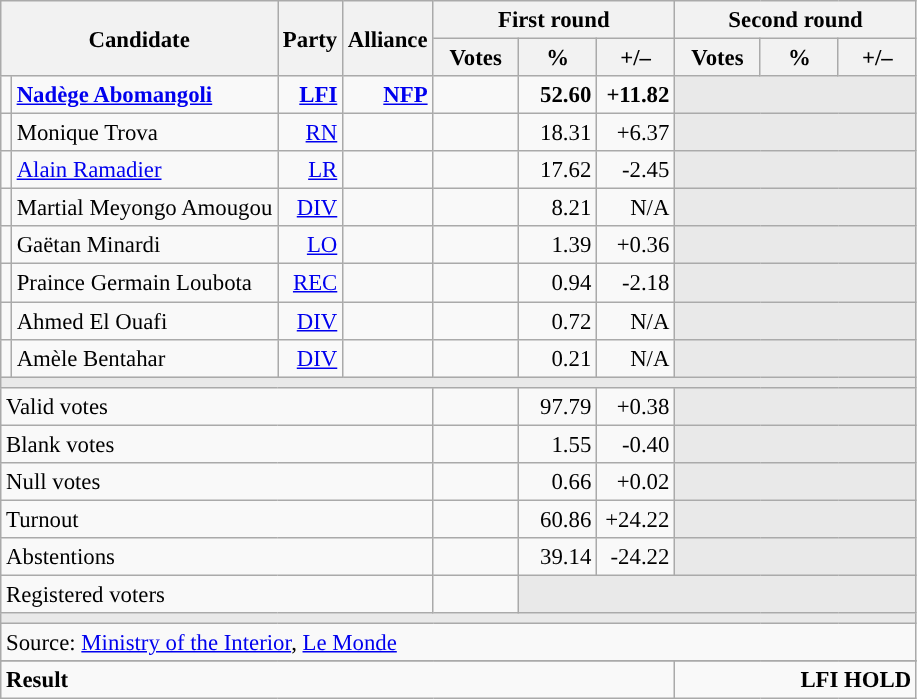<table class="wikitable" style="text-align:right;font-size:95%;">
<tr>
<th rowspan="2" colspan="2">Candidate</th>
<th rowspan="2">Party</th>
<th rowspan="2">Alliance</th>
<th colspan="3">First round</th>
<th colspan="3">Second round</th>
</tr>
<tr>
<th style="width:50px;">Votes</th>
<th style="width:45px;">%</th>
<th style="width:45px;">+/–</th>
<th style="width:50px;">Votes</th>
<th style="width:45px;">%</th>
<th style="width:45px;">+/–</th>
</tr>
<tr>
<td style="color:inherit;background:"></td>
<td style="text-align:left;"><strong><a href='#'>Nadège Abomangoli</a></strong></td>
<td><a href='#'><strong>LFI</strong></a></td>
<td><a href='#'><strong>NFP</strong></a></td>
<td><strong></strong></td>
<td><strong>52.60</strong></td>
<td><strong>+11.82</strong></td>
<td colspan="3" style="background:#E9E9E9;"></td>
</tr>
<tr>
<td style="color:inherit;background:"></td>
<td style="text-align:left;">Monique Trova</td>
<td><a href='#'>RN</a></td>
<td></td>
<td></td>
<td>18.31</td>
<td>+6.37</td>
<td colspan="3" style="background:#E9E9E9;"></td>
</tr>
<tr>
<td style="color:inherit;background:"></td>
<td style="text-align:left;"><a href='#'>Alain Ramadier</a></td>
<td><a href='#'>LR</a></td>
<td></td>
<td></td>
<td>17.62</td>
<td>-2.45</td>
<td colspan="3" style="background:#E9E9E9;"></td>
</tr>
<tr>
<td style="color:inherit;background:"></td>
<td style="text-align:left;">Martial Meyongo Amougou</td>
<td><a href='#'>DIV</a></td>
<td></td>
<td></td>
<td>8.21</td>
<td>N/A</td>
<td colspan="3" style="background:#E9E9E9;"></td>
</tr>
<tr>
<td style="color:inherit;background:"></td>
<td style="text-align:left;">Gaëtan Minardi</td>
<td><a href='#'>LO</a></td>
<td></td>
<td></td>
<td>1.39</td>
<td>+0.36</td>
<td colspan="3" style="background:#E9E9E9;"></td>
</tr>
<tr>
<td style="color:inherit;background:"></td>
<td style="text-align:left;">Praince Germain Loubota</td>
<td><a href='#'>REC</a></td>
<td></td>
<td></td>
<td>0.94</td>
<td>-2.18</td>
<td colspan="3" style="background:#E9E9E9;"></td>
</tr>
<tr>
<td style="color:inherit;background:"></td>
<td style="text-align:left;">Ahmed El Ouafi</td>
<td><a href='#'>DIV</a></td>
<td></td>
<td></td>
<td>0.72</td>
<td>N/A</td>
<td colspan="3" style="background:#E9E9E9;"></td>
</tr>
<tr>
<td style="color:inherit;background:"></td>
<td style="text-align:left;">Amèle Bentahar</td>
<td><a href='#'>DIV</a></td>
<td></td>
<td></td>
<td>0.21</td>
<td>N/A</td>
<td colspan="3" style="background:#E9E9E9;"></td>
</tr>
<tr>
<td colspan="10" style="background:#E9E9E9;"></td>
</tr>
<tr>
<td colspan="4" style="text-align:left;">Valid votes</td>
<td></td>
<td>97.79</td>
<td>+0.38</td>
<td colspan="3" style="background:#E9E9E9;"></td>
</tr>
<tr>
<td colspan="4" style="text-align:left;">Blank votes</td>
<td></td>
<td>1.55</td>
<td>-0.40</td>
<td colspan="3" style="background:#E9E9E9;"></td>
</tr>
<tr>
<td colspan="4" style="text-align:left;">Null votes</td>
<td></td>
<td>0.66</td>
<td>+0.02</td>
<td colspan="3" style="background:#E9E9E9;"></td>
</tr>
<tr>
<td colspan="4" style="text-align:left;">Turnout</td>
<td></td>
<td>60.86</td>
<td>+24.22</td>
<td colspan="3" style="background:#E9E9E9;"></td>
</tr>
<tr>
<td colspan="4" style="text-align:left;">Abstentions</td>
<td></td>
<td>39.14</td>
<td>-24.22</td>
<td colspan="3" style="background:#E9E9E9;"></td>
</tr>
<tr>
<td colspan="4" style="text-align:left;">Registered voters</td>
<td></td>
<td colspan="5" style="background:#E9E9E9;"></td>
</tr>
<tr>
<td colspan="10" style="background:#E9E9E9;"></td>
</tr>
<tr>
<td colspan="10" style="text-align:left;">Source: <a href='#'>Ministry of the Interior</a>, <a href='#'>Le Monde</a></td>
</tr>
<tr>
</tr>
<tr style="font-weight:bold">
<td colspan="7" style="text-align:left;">Result</td>
<td colspan="7" style="background-color:">LFI HOLD</td>
</tr>
</table>
